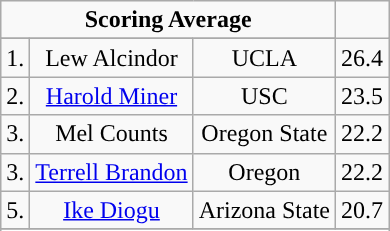<table class="wikitable" style="display: inline-table;">
<tr>
<td align="center" Colspan="3"><strong>Scoring Average</strong></td>
</tr>
<tr align="center">
</tr>
<tr align="center">
<td>1.</td>
<td>Lew Alcindor</td>
<td>UCLA</td>
<td>26.4</td>
</tr>
<tr align="center">
<td>2.</td>
<td><a href='#'>Harold Miner</a></td>
<td>USC</td>
<td>23.5</td>
</tr>
<tr align="center">
<td>3.</td>
<td>Mel Counts</td>
<td>Oregon State</td>
<td>22.2</td>
</tr>
<tr align="center">
<td>3.</td>
<td><a href='#'>Terrell Brandon</a></td>
<td>Oregon</td>
<td>22.2</td>
</tr>
<tr align="center">
<td>5.</td>
<td><a href='#'>Ike Diogu</a></td>
<td>Arizona State</td>
<td>20.7</td>
</tr>
<tr align="center">
</tr>
<tr>
</tr>
</table>
